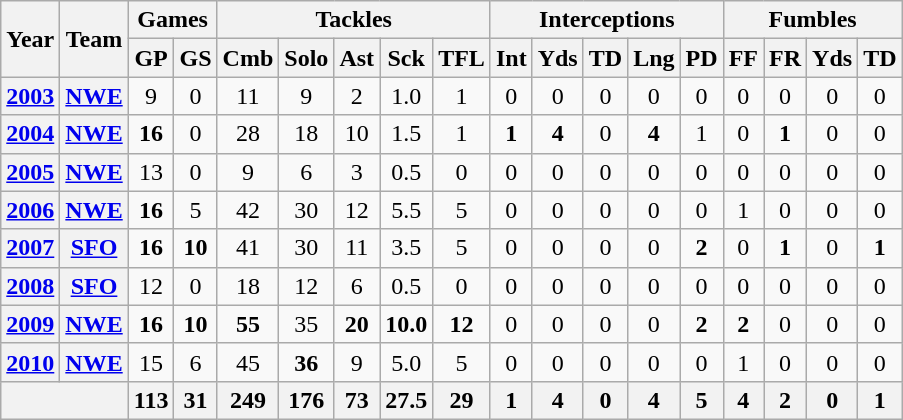<table class="wikitable" style="text-align:center">
<tr>
<th rowspan="2">Year</th>
<th rowspan="2">Team</th>
<th colspan="2">Games</th>
<th colspan="5">Tackles</th>
<th colspan="5">Interceptions</th>
<th colspan="4">Fumbles</th>
</tr>
<tr>
<th>GP</th>
<th>GS</th>
<th>Cmb</th>
<th>Solo</th>
<th>Ast</th>
<th>Sck</th>
<th>TFL</th>
<th>Int</th>
<th>Yds</th>
<th>TD</th>
<th>Lng</th>
<th>PD</th>
<th>FF</th>
<th>FR</th>
<th>Yds</th>
<th>TD</th>
</tr>
<tr>
<th><a href='#'>2003</a></th>
<th><a href='#'>NWE</a></th>
<td>9</td>
<td>0</td>
<td>11</td>
<td>9</td>
<td>2</td>
<td>1.0</td>
<td>1</td>
<td>0</td>
<td>0</td>
<td>0</td>
<td>0</td>
<td>0</td>
<td>0</td>
<td>0</td>
<td>0</td>
<td>0</td>
</tr>
<tr>
<th><a href='#'>2004</a></th>
<th><a href='#'>NWE</a></th>
<td><strong>16</strong></td>
<td>0</td>
<td>28</td>
<td>18</td>
<td>10</td>
<td>1.5</td>
<td>1</td>
<td><strong>1</strong></td>
<td><strong>4</strong></td>
<td>0</td>
<td><strong>4</strong></td>
<td>1</td>
<td>0</td>
<td><strong>1</strong></td>
<td>0</td>
<td>0</td>
</tr>
<tr>
<th><a href='#'>2005</a></th>
<th><a href='#'>NWE</a></th>
<td>13</td>
<td>0</td>
<td>9</td>
<td>6</td>
<td>3</td>
<td>0.5</td>
<td>0</td>
<td>0</td>
<td>0</td>
<td>0</td>
<td>0</td>
<td>0</td>
<td>0</td>
<td>0</td>
<td>0</td>
<td>0</td>
</tr>
<tr>
<th><a href='#'>2006</a></th>
<th><a href='#'>NWE</a></th>
<td><strong>16</strong></td>
<td>5</td>
<td>42</td>
<td>30</td>
<td>12</td>
<td>5.5</td>
<td>5</td>
<td>0</td>
<td>0</td>
<td>0</td>
<td>0</td>
<td>0</td>
<td>1</td>
<td>0</td>
<td>0</td>
<td>0</td>
</tr>
<tr>
<th><a href='#'>2007</a></th>
<th><a href='#'>SFO</a></th>
<td><strong>16</strong></td>
<td><strong>10</strong></td>
<td>41</td>
<td>30</td>
<td>11</td>
<td>3.5</td>
<td>5</td>
<td>0</td>
<td>0</td>
<td>0</td>
<td>0</td>
<td><strong>2</strong></td>
<td>0</td>
<td><strong>1</strong></td>
<td>0</td>
<td><strong>1</strong></td>
</tr>
<tr>
<th><a href='#'>2008</a></th>
<th><a href='#'>SFO</a></th>
<td>12</td>
<td>0</td>
<td>18</td>
<td>12</td>
<td>6</td>
<td>0.5</td>
<td>0</td>
<td>0</td>
<td>0</td>
<td>0</td>
<td>0</td>
<td>0</td>
<td>0</td>
<td>0</td>
<td>0</td>
<td>0</td>
</tr>
<tr>
<th><a href='#'>2009</a></th>
<th><a href='#'>NWE</a></th>
<td><strong>16</strong></td>
<td><strong>10</strong></td>
<td><strong>55</strong></td>
<td>35</td>
<td><strong>20</strong></td>
<td><strong>10.0</strong></td>
<td><strong>12</strong></td>
<td>0</td>
<td>0</td>
<td>0</td>
<td>0</td>
<td><strong>2</strong></td>
<td><strong>2</strong></td>
<td>0</td>
<td>0</td>
<td>0</td>
</tr>
<tr>
<th><a href='#'>2010</a></th>
<th><a href='#'>NWE</a></th>
<td>15</td>
<td>6</td>
<td>45</td>
<td><strong>36</strong></td>
<td>9</td>
<td>5.0</td>
<td>5</td>
<td>0</td>
<td>0</td>
<td>0</td>
<td>0</td>
<td>0</td>
<td>1</td>
<td>0</td>
<td>0</td>
<td>0</td>
</tr>
<tr>
<th colspan="2"></th>
<th>113</th>
<th>31</th>
<th>249</th>
<th>176</th>
<th>73</th>
<th>27.5</th>
<th>29</th>
<th>1</th>
<th>4</th>
<th>0</th>
<th>4</th>
<th>5</th>
<th>4</th>
<th>2</th>
<th>0</th>
<th>1</th>
</tr>
</table>
